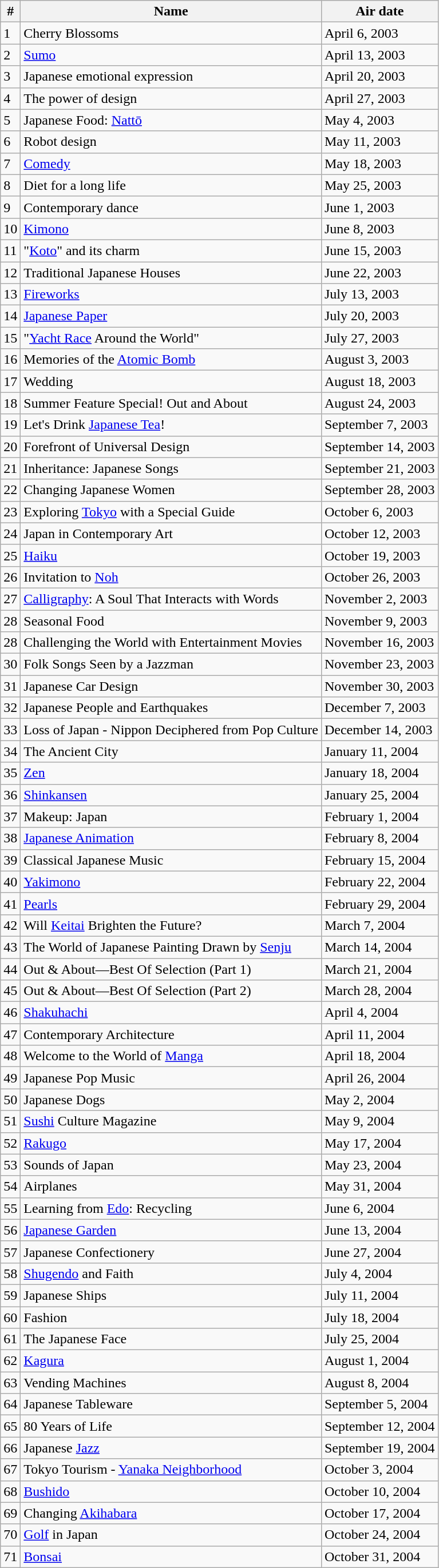<table class="wikitable sortable">
<tr>
<th>#</th>
<th>Name</th>
<th>Air date</th>
</tr>
<tr>
<td>1</td>
<td>Cherry Blossoms</td>
<td>April 6, 2003</td>
</tr>
<tr>
<td>2</td>
<td><a href='#'>Sumo</a></td>
<td>April 13, 2003</td>
</tr>
<tr>
<td>3</td>
<td>Japanese emotional expression</td>
<td>April 20, 2003</td>
</tr>
<tr>
<td>4</td>
<td>The power of design</td>
<td>April 27, 2003</td>
</tr>
<tr>
<td>5</td>
<td>Japanese Food: <a href='#'>Nattō</a></td>
<td>May 4, 2003</td>
</tr>
<tr>
<td>6</td>
<td>Robot design</td>
<td>May 11, 2003</td>
</tr>
<tr>
<td>7</td>
<td><a href='#'>Comedy</a></td>
<td>May 18, 2003</td>
</tr>
<tr>
<td>8</td>
<td>Diet for a long life</td>
<td>May 25, 2003</td>
</tr>
<tr>
<td>9</td>
<td>Contemporary dance</td>
<td>June 1, 2003</td>
</tr>
<tr>
<td>10</td>
<td><a href='#'>Kimono</a></td>
<td>June 8, 2003</td>
</tr>
<tr>
<td>11</td>
<td>"<a href='#'>Koto</a>" and its charm</td>
<td>June 15, 2003</td>
</tr>
<tr>
<td>12</td>
<td>Traditional Japanese Houses</td>
<td>June 22, 2003</td>
</tr>
<tr>
<td>13</td>
<td><a href='#'>Fireworks</a></td>
<td>July 13, 2003</td>
</tr>
<tr>
<td>14</td>
<td><a href='#'>Japanese Paper</a></td>
<td>July 20, 2003</td>
</tr>
<tr>
<td>15</td>
<td>"<a href='#'>Yacht Race</a> Around the World"</td>
<td>July 27, 2003</td>
</tr>
<tr>
<td>16</td>
<td>Memories of the <a href='#'>Atomic Bomb</a></td>
<td>August 3, 2003</td>
</tr>
<tr>
<td>17</td>
<td>Wedding</td>
<td>August 18, 2003</td>
</tr>
<tr>
<td>18</td>
<td>Summer Feature Special! Out and About</td>
<td>August 24, 2003</td>
</tr>
<tr>
<td>19</td>
<td>Let's Drink <a href='#'>Japanese Tea</a>!</td>
<td>September 7, 2003</td>
</tr>
<tr>
<td>20</td>
<td>Forefront of Universal Design</td>
<td>September 14, 2003</td>
</tr>
<tr>
<td>21</td>
<td>Inheritance: Japanese Songs</td>
<td>September 21, 2003</td>
</tr>
<tr>
<td>22</td>
<td>Changing Japanese Women</td>
<td>September 28, 2003</td>
</tr>
<tr>
<td>23</td>
<td>Exploring <a href='#'>Tokyo</a> with a Special Guide</td>
<td>October 6, 2003</td>
</tr>
<tr>
<td>24</td>
<td>Japan in Contemporary Art</td>
<td>October 12, 2003</td>
</tr>
<tr>
<td>25</td>
<td><a href='#'>Haiku</a></td>
<td>October 19, 2003</td>
</tr>
<tr>
<td>26</td>
<td>Invitation to <a href='#'>Noh</a></td>
<td>October 26, 2003</td>
</tr>
<tr>
<td>27</td>
<td><a href='#'>Calligraphy</a>: A Soul That Interacts with Words</td>
<td>November 2, 2003</td>
</tr>
<tr>
<td>28</td>
<td>Seasonal Food</td>
<td>November 9, 2003</td>
</tr>
<tr>
<td>28</td>
<td>Challenging the World with Entertainment Movies</td>
<td>November 16, 2003</td>
</tr>
<tr>
<td>30</td>
<td>Folk Songs Seen by a Jazzman</td>
<td>November 23, 2003</td>
</tr>
<tr>
<td>31</td>
<td>Japanese Car Design</td>
<td>November 30, 2003</td>
</tr>
<tr>
<td>32</td>
<td>Japanese People and Earthquakes</td>
<td>December 7, 2003</td>
</tr>
<tr>
<td>33</td>
<td>Loss of Japan - Nippon Deciphered from Pop Culture</td>
<td>December 14, 2003</td>
</tr>
<tr>
<td>34</td>
<td>The Ancient City</td>
<td>January 11, 2004</td>
</tr>
<tr>
<td>35</td>
<td><a href='#'>Zen</a></td>
<td>January 18, 2004</td>
</tr>
<tr>
<td>36</td>
<td><a href='#'>Shinkansen</a></td>
<td>January 25, 2004</td>
</tr>
<tr>
<td>37</td>
<td>Makeup: Japan</td>
<td>February 1, 2004</td>
</tr>
<tr>
<td>38</td>
<td><a href='#'>Japanese Animation</a></td>
<td>February 8, 2004</td>
</tr>
<tr>
<td>39</td>
<td>Classical Japanese Music</td>
<td>February 15, 2004</td>
</tr>
<tr>
<td>40</td>
<td><a href='#'>Yakimono</a></td>
<td>February 22, 2004</td>
</tr>
<tr>
<td>41</td>
<td><a href='#'>Pearls</a></td>
<td>February 29, 2004</td>
</tr>
<tr>
<td>42</td>
<td>Will <a href='#'>Keitai</a> Brighten the Future?</td>
<td>March 7, 2004</td>
</tr>
<tr>
<td>43</td>
<td>The World of Japanese Painting Drawn by <a href='#'>Senju</a></td>
<td>March 14, 2004</td>
</tr>
<tr>
<td>44</td>
<td>Out & About—Best Of Selection (Part 1)</td>
<td>March 21, 2004</td>
</tr>
<tr>
<td>45</td>
<td>Out & About—Best Of Selection (Part 2)</td>
<td>March 28, 2004</td>
</tr>
<tr>
<td>46</td>
<td><a href='#'>Shakuhachi</a></td>
<td>April 4, 2004</td>
</tr>
<tr>
<td>47</td>
<td>Contemporary Architecture</td>
<td>April 11, 2004</td>
</tr>
<tr>
<td>48</td>
<td>Welcome to the World of <a href='#'>Manga</a></td>
<td>April 18, 2004</td>
</tr>
<tr>
<td>49</td>
<td>Japanese Pop Music</td>
<td>April 26, 2004</td>
</tr>
<tr>
<td>50</td>
<td>Japanese Dogs</td>
<td>May 2, 2004</td>
</tr>
<tr>
<td>51</td>
<td><a href='#'>Sushi</a> Culture Magazine</td>
<td>May 9, 2004</td>
</tr>
<tr>
<td>52</td>
<td><a href='#'>Rakugo</a></td>
<td>May 17, 2004</td>
</tr>
<tr>
<td>53</td>
<td>Sounds of Japan</td>
<td>May 23, 2004</td>
</tr>
<tr>
<td>54</td>
<td>Airplanes</td>
<td>May 31, 2004</td>
</tr>
<tr>
<td>55</td>
<td>Learning from <a href='#'>Edo</a>: Recycling</td>
<td>June 6, 2004</td>
</tr>
<tr>
<td>56</td>
<td><a href='#'>Japanese Garden</a></td>
<td>June 13, 2004</td>
</tr>
<tr>
<td>57</td>
<td>Japanese Confectionery</td>
<td>June 27, 2004</td>
</tr>
<tr>
<td>58</td>
<td><a href='#'>Shugendo</a> and Faith</td>
<td>July 4, 2004</td>
</tr>
<tr>
<td>59</td>
<td>Japanese Ships</td>
<td>July 11, 2004</td>
</tr>
<tr>
<td>60</td>
<td>Fashion</td>
<td>July 18, 2004</td>
</tr>
<tr>
<td>61</td>
<td>The Japanese Face</td>
<td>July 25, 2004</td>
</tr>
<tr>
<td>62</td>
<td><a href='#'>Kagura</a></td>
<td>August 1, 2004</td>
</tr>
<tr>
<td>63</td>
<td>Vending Machines</td>
<td>August 8, 2004</td>
</tr>
<tr>
<td>64</td>
<td>Japanese Tableware</td>
<td>September 5, 2004</td>
</tr>
<tr>
<td>65</td>
<td>80 Years of Life</td>
<td>September 12, 2004</td>
</tr>
<tr>
<td>66</td>
<td>Japanese <a href='#'>Jazz</a></td>
<td>September 19, 2004</td>
</tr>
<tr>
<td>67</td>
<td>Tokyo Tourism - <a href='#'>Yanaka Neighborhood</a></td>
<td>October 3, 2004</td>
</tr>
<tr>
<td>68</td>
<td><a href='#'>Bushido</a></td>
<td>October 10, 2004</td>
</tr>
<tr>
<td>69</td>
<td>Changing <a href='#'>Akihabara</a></td>
<td>October 17, 2004</td>
</tr>
<tr>
<td>70</td>
<td><a href='#'>Golf</a> in Japan</td>
<td>October 24, 2004</td>
</tr>
<tr>
<td>71</td>
<td><a href='#'>Bonsai</a></td>
<td>October 31, 2004</td>
</tr>
</table>
